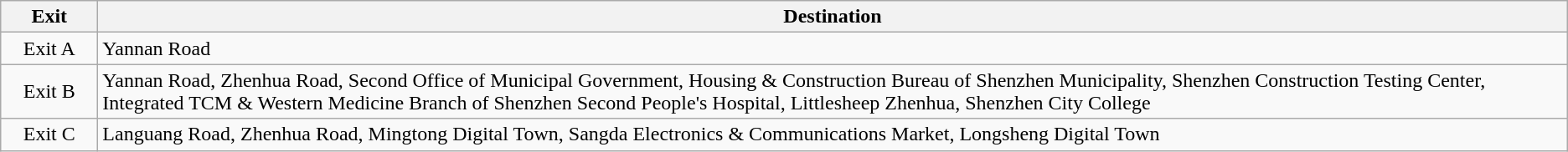<table class="wikitable">
<tr>
<th style="width:70px">Exit</th>
<th>Destination</th>
</tr>
<tr>
<td align="center">Exit A</td>
<td>Yannan Road</td>
</tr>
<tr>
<td align="center">Exit B</td>
<td>Yannan Road, Zhenhua Road, Second Office of Municipal Government, Housing & Construction Bureau of Shenzhen Municipality, Shenzhen Construction Testing Center, Integrated TCM & Western Medicine Branch of Shenzhen Second People's Hospital, Littlesheep Zhenhua, Shenzhen City College</td>
</tr>
<tr>
<td align="center">Exit C</td>
<td>Languang Road, Zhenhua Road, Mingtong Digital Town, Sangda Electronics & Communications Market, Longsheng Digital Town</td>
</tr>
</table>
